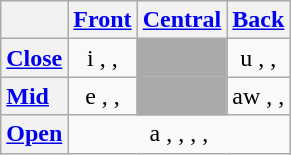<table class="wikitable" style="text-align:center">
<tr>
<th></th>
<th scope="col"><a href='#'>Front</a></th>
<th scope="col"><a href='#'>Central</a></th>
<th scope="col"><a href='#'>Back</a></th>
</tr>
<tr>
<th scope="row" style="text-align:left"><strong><a href='#'>Close</a></strong></th>
<td>i , , </td>
<td style="background:#AAA"> </td>
<td>u , , </td>
</tr>
<tr>
<th scope="row" style="text-align:left"><strong><a href='#'>Mid</a></strong></th>
<td>e , , </td>
<td style="background:#AAA"> </td>
<td>aw , , </td>
</tr>
<tr>
<th scope="row" style="text-align:left"><strong><a href='#'>Open</a></strong></th>
<td colspan="3">a , , , , </td>
</tr>
</table>
